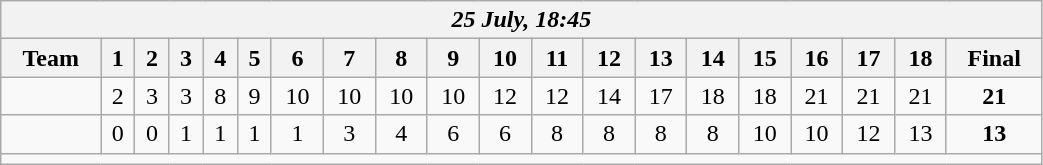<table class=wikitable style="text-align:center; width: 55%">
<tr>
<th colspan=20><em>25 July, 18:45</em></th>
</tr>
<tr>
<th>Team</th>
<th>1</th>
<th>2</th>
<th>3</th>
<th>4</th>
<th>5</th>
<th>6</th>
<th>7</th>
<th>8</th>
<th>9</th>
<th>10</th>
<th>11</th>
<th>12</th>
<th>13</th>
<th>14</th>
<th>15</th>
<th>16</th>
<th>17</th>
<th>18</th>
<th>Final</th>
</tr>
<tr>
<td align=left><strong></strong></td>
<td>2</td>
<td>3</td>
<td>3</td>
<td>8</td>
<td>9</td>
<td>10</td>
<td>10</td>
<td>10</td>
<td>10</td>
<td>12</td>
<td>12</td>
<td>14</td>
<td>17</td>
<td>18</td>
<td>18</td>
<td>21</td>
<td>21</td>
<td>21</td>
<td><strong>21</strong></td>
</tr>
<tr>
<td align=left></td>
<td>0</td>
<td>0</td>
<td>1</td>
<td>1</td>
<td>1</td>
<td>1</td>
<td>3</td>
<td>4</td>
<td>6</td>
<td>6</td>
<td>8</td>
<td>8</td>
<td>8</td>
<td>8</td>
<td>10</td>
<td>10</td>
<td>12</td>
<td>13</td>
<td><strong>13</strong></td>
</tr>
<tr>
<td colspan=20></td>
</tr>
</table>
